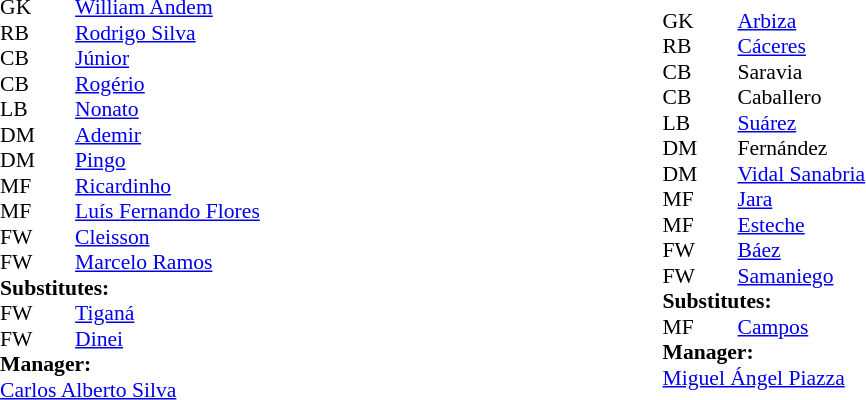<table width="80%" |>
<tr>
<td width="160"> </td>
<td valign="top" width="40%"><br><table style="font-size: 90%" cellspacing="0" cellpadding="0" align=center>
<tr>
<td colspan="4"></td>
</tr>
<tr>
<th width=25></th>
<th width=25></th>
</tr>
<tr>
<td>GK</td>
<td></td>
<td> <a href='#'>William Andem</a></td>
</tr>
<tr>
<td>RB</td>
<td></td>
<td> <a href='#'>Rodrigo Silva</a></td>
</tr>
<tr>
<td>CB</td>
<td></td>
<td> <a href='#'>Júnior</a></td>
</tr>
<tr>
<td>CB</td>
<td></td>
<td> <a href='#'>Rogério</a></td>
</tr>
<tr>
<td>LB</td>
<td></td>
<td> <a href='#'>Nonato</a></td>
</tr>
<tr>
<td>DM</td>
<td></td>
<td> <a href='#'>Ademir</a></td>
</tr>
<tr>
<td>DM</td>
<td></td>
<td> <a href='#'>Pingo</a></td>
</tr>
<tr>
<td>MF</td>
<td></td>
<td> <a href='#'>Ricardinho</a></td>
<td></td>
<td></td>
</tr>
<tr>
<td>MF</td>
<td></td>
<td> <a href='#'>Luís Fernando Flores</a></td>
</tr>
<tr>
<td>FW</td>
<td></td>
<td> <a href='#'>Cleisson</a></td>
<td></td>
<td></td>
</tr>
<tr>
<td>FW</td>
<td></td>
<td> <a href='#'>Marcelo Ramos</a></td>
</tr>
<tr>
<td colspan=3><strong>Substitutes:</strong></td>
</tr>
<tr>
<td>FW</td>
<td></td>
<td> <a href='#'>Tiganá</a></td>
<td></td>
<td></td>
</tr>
<tr>
<td>FW</td>
<td></td>
<td> <a href='#'>Dinei</a></td>
<td></td>
<td></td>
</tr>
<tr>
<td colspan=3><strong>Manager:</strong></td>
</tr>
<tr>
<td colspan=4> <a href='#'>Carlos Alberto Silva</a></td>
</tr>
</table>
</td>
<td><br><table style="font-size: 90%" cellspacing="0" cellpadding="0" align=center>
<tr>
<td colspan="4"></td>
</tr>
<tr>
<th width=25></th>
<th width=25></th>
</tr>
<tr>
<td>GK</td>
<td></td>
<td> <a href='#'>Arbiza</a></td>
</tr>
<tr>
<td>RB</td>
<td></td>
<td> <a href='#'>Cáceres</a></td>
</tr>
<tr>
<td>CB</td>
<td></td>
<td> Saravia</td>
</tr>
<tr>
<td>CB</td>
<td></td>
<td> Caballero</td>
</tr>
<tr>
<td>LB</td>
<td></td>
<td> <a href='#'>Suárez</a></td>
<td></td>
<td></td>
</tr>
<tr>
<td>DM</td>
<td></td>
<td> Fernández</td>
</tr>
<tr>
<td>DM</td>
<td></td>
<td> <a href='#'>Vidal Sanabria</a></td>
</tr>
<tr>
<td>MF</td>
<td></td>
<td> <a href='#'>Jara</a></td>
</tr>
<tr>
<td>MF</td>
<td></td>
<td> <a href='#'>Esteche</a></td>
</tr>
<tr>
<td>FW</td>
<td></td>
<td> <a href='#'>Báez</a></td>
</tr>
<tr>
<td>FW</td>
<td></td>
<td> <a href='#'>Samaniego</a></td>
</tr>
<tr>
<td colspan=3><strong>Substitutes:</strong></td>
</tr>
<tr>
<td>MF</td>
<td></td>
<td> <a href='#'>Campos</a></td>
<td></td>
<td></td>
</tr>
<tr>
<td colspan=3><strong>Manager:</strong></td>
</tr>
<tr>
<td colspan=4> <a href='#'>Miguel Ángel Piazza</a></td>
</tr>
</table>
</td>
</tr>
</table>
